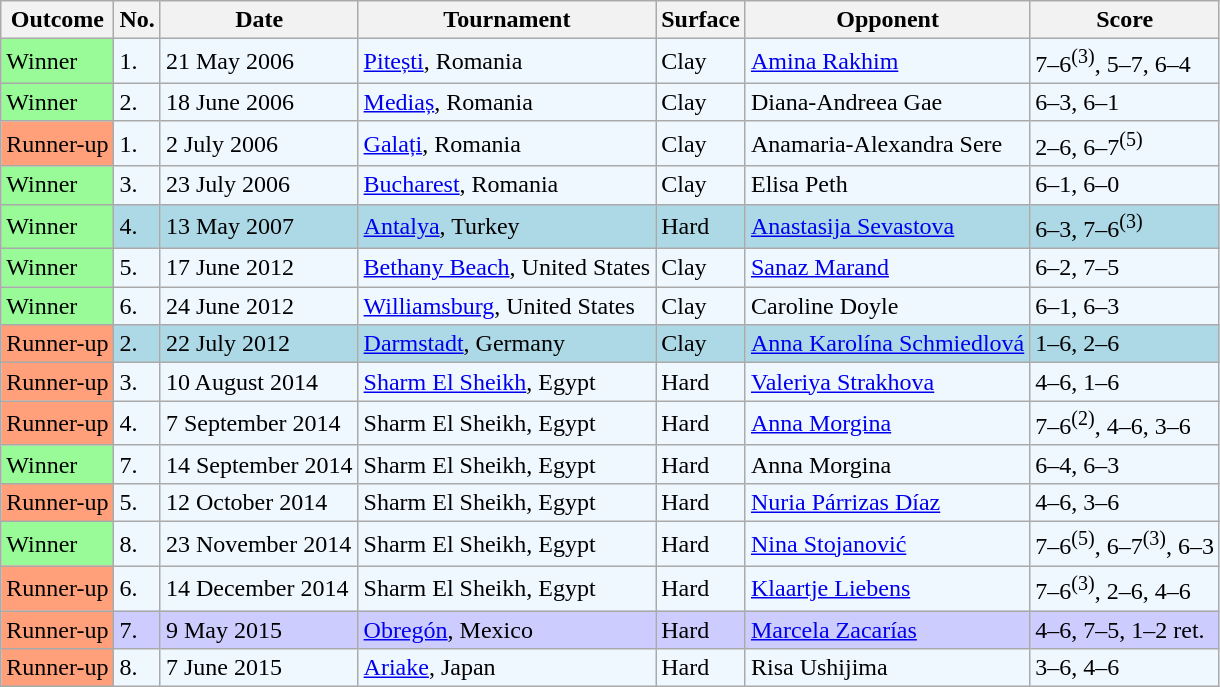<table class="sortable wikitable">
<tr>
<th>Outcome</th>
<th>No.</th>
<th>Date</th>
<th>Tournament</th>
<th>Surface</th>
<th>Opponent</th>
<th class="unsortable">Score</th>
</tr>
<tr style="background:#f0f8ff;">
<td style="background:#98fb98;">Winner</td>
<td>1.</td>
<td>21 May 2006</td>
<td><a href='#'>Pitești</a>, Romania</td>
<td>Clay</td>
<td> <a href='#'>Amina Rakhim</a></td>
<td>7–6<sup>(3)</sup>, 5–7, 6–4</td>
</tr>
<tr style="background:#f0f8ff;">
<td style="background:#98fb98;">Winner</td>
<td>2.</td>
<td>18 June 2006</td>
<td><a href='#'>Mediaș</a>, Romania</td>
<td>Clay</td>
<td> Diana-Andreea Gae</td>
<td>6–3, 6–1</td>
</tr>
<tr style="background:#f0f8ff;">
<td style="background:#ffa07a;">Runner-up</td>
<td>1.</td>
<td>2 July 2006</td>
<td><a href='#'>Galați</a>, Romania</td>
<td>Clay</td>
<td> Anamaria-Alexandra Sere</td>
<td>2–6, 6–7<sup>(5)</sup></td>
</tr>
<tr style="background:#f0f8ff;">
<td style="background:#98fb98;">Winner</td>
<td>3.</td>
<td>23 July 2006</td>
<td><a href='#'>Bucharest</a>, Romania</td>
<td>Clay</td>
<td> Elisa Peth</td>
<td>6–1, 6–0</td>
</tr>
<tr style="background:lightblue;">
<td style="background:#98fb98;">Winner</td>
<td>4.</td>
<td>13 May 2007</td>
<td><a href='#'>Antalya</a>, Turkey</td>
<td>Hard</td>
<td> <a href='#'>Anastasija Sevastova</a></td>
<td>6–3, 7–6<sup>(3)</sup></td>
</tr>
<tr style="background:#f0f8ff;">
<td style="background:#98fb98;">Winner</td>
<td>5.</td>
<td>17 June 2012</td>
<td><a href='#'>Bethany Beach</a>, United States</td>
<td>Clay</td>
<td> <a href='#'>Sanaz Marand</a></td>
<td>6–2, 7–5</td>
</tr>
<tr style="background:#f0f8ff;">
<td style="background:#98fb98;">Winner</td>
<td>6.</td>
<td>24 June 2012</td>
<td><a href='#'>Williamsburg</a>, United States</td>
<td>Clay</td>
<td> Caroline Doyle</td>
<td>6–1, 6–3</td>
</tr>
<tr style="background:lightblue;">
<td style="background:#ffa07a;">Runner-up</td>
<td>2.</td>
<td>22 July 2012</td>
<td><a href='#'>Darmstadt</a>, Germany</td>
<td>Clay</td>
<td> <a href='#'>Anna Karolína Schmiedlová</a></td>
<td>1–6, 2–6</td>
</tr>
<tr style="background:#f0f8ff;">
<td style="background:#ffa07a;">Runner-up</td>
<td>3.</td>
<td>10 August 2014</td>
<td><a href='#'>Sharm El Sheikh</a>, Egypt</td>
<td>Hard</td>
<td> <a href='#'>Valeriya Strakhova</a></td>
<td>4–6, 1–6</td>
</tr>
<tr style="background:#f0f8ff;">
<td style="background:#ffa07a;">Runner-up</td>
<td>4.</td>
<td>7 September 2014</td>
<td>Sharm El Sheikh, Egypt</td>
<td>Hard</td>
<td> <a href='#'>Anna Morgina</a></td>
<td>7–6<sup>(2)</sup>, 4–6, 3–6</td>
</tr>
<tr style="background:#f0f8ff;">
<td style="background:#98fb98;">Winner</td>
<td>7.</td>
<td>14 September 2014</td>
<td>Sharm El Sheikh, Egypt</td>
<td>Hard</td>
<td> Anna Morgina</td>
<td>6–4, 6–3</td>
</tr>
<tr style="background:#f0f8ff;">
<td style="background:#ffa07a;">Runner-up</td>
<td>5.</td>
<td>12 October 2014</td>
<td>Sharm El Sheikh, Egypt</td>
<td>Hard</td>
<td> <a href='#'>Nuria Párrizas Díaz</a></td>
<td>4–6, 3–6</td>
</tr>
<tr style="background:#f0f8ff;">
<td style="background:#98fb98;">Winner</td>
<td>8.</td>
<td>23 November 2014</td>
<td>Sharm El Sheikh, Egypt</td>
<td>Hard</td>
<td> <a href='#'>Nina Stojanović</a></td>
<td>7–6<sup>(5)</sup>, 6–7<sup>(3)</sup>, 6–3</td>
</tr>
<tr style="background:#f0f8ff;">
<td style="background:#ffa07a;">Runner-up</td>
<td>6.</td>
<td>14 December 2014</td>
<td>Sharm El Sheikh, Egypt</td>
<td>Hard</td>
<td> <a href='#'>Klaartje Liebens</a></td>
<td>7–6<sup>(3)</sup>, 2–6, 4–6</td>
</tr>
<tr style="background:#ccccff;">
<td style="background:#ffa07a;">Runner-up</td>
<td>7.</td>
<td>9 May 2015</td>
<td><a href='#'>Obregón</a>, Mexico</td>
<td>Hard</td>
<td> <a href='#'>Marcela Zacarías</a></td>
<td>4–6, 7–5, 1–2 ret.</td>
</tr>
<tr style="background:#f0f8ff;">
<td style="background:#ffa07a;">Runner-up</td>
<td>8.</td>
<td>7 June 2015</td>
<td><a href='#'>Ariake</a>, Japan</td>
<td>Hard</td>
<td> Risa Ushijima</td>
<td>3–6, 4–6</td>
</tr>
</table>
